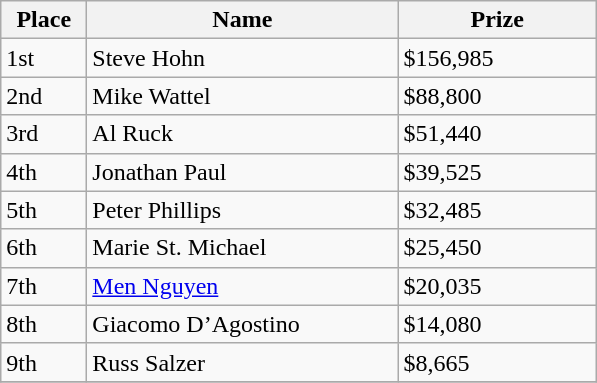<table class="wikitable">
<tr>
<th width="50">Place</th>
<th width="200">Name</th>
<th width="125">Prize</th>
</tr>
<tr>
<td>1st</td>
<td>Steve Hohn</td>
<td>$156,985</td>
</tr>
<tr>
<td>2nd</td>
<td>Mike Wattel</td>
<td>$88,800</td>
</tr>
<tr>
<td>3rd</td>
<td>Al Ruck</td>
<td>$51,440</td>
</tr>
<tr>
<td>4th</td>
<td>Jonathan Paul</td>
<td>$39,525</td>
</tr>
<tr>
<td>5th</td>
<td>Peter Phillips</td>
<td>$32,485</td>
</tr>
<tr>
<td>6th</td>
<td>Marie St. Michael</td>
<td>$25,450</td>
</tr>
<tr>
<td>7th</td>
<td><a href='#'>Men Nguyen</a></td>
<td>$20,035</td>
</tr>
<tr>
<td>8th</td>
<td>Giacomo D’Agostino</td>
<td>$14,080</td>
</tr>
<tr>
<td>9th</td>
<td>Russ Salzer</td>
<td>$8,665</td>
</tr>
<tr>
</tr>
</table>
